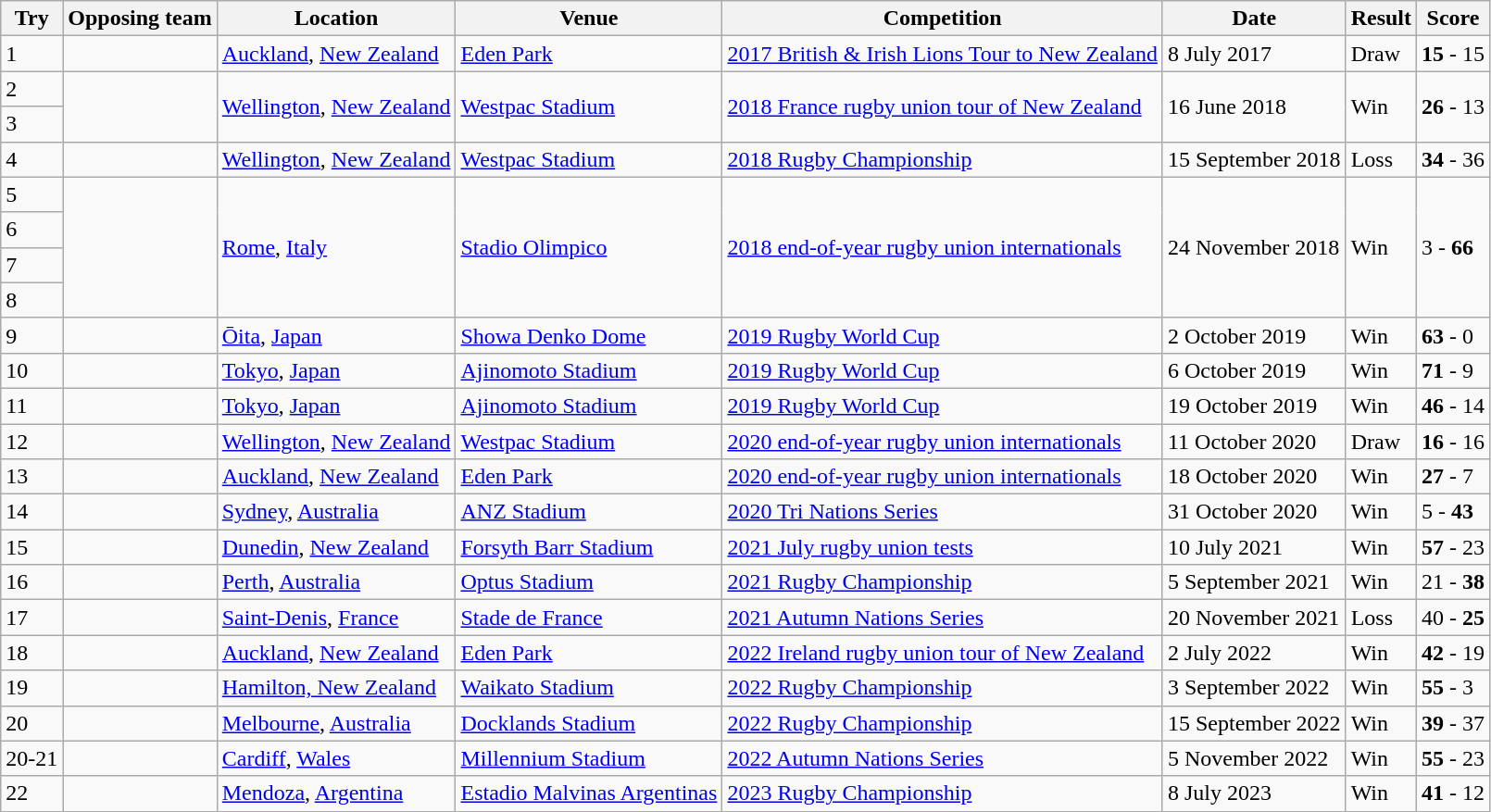<table class="wikitable" style="font-size:100%">
<tr>
<th>Try</th>
<th>Opposing team</th>
<th>Location</th>
<th>Venue</th>
<th>Competition</th>
<th>Date</th>
<th>Result</th>
<th>Score</th>
</tr>
<tr>
<td>1</td>
<td></td>
<td><a href='#'>Auckland</a>, <a href='#'>New Zealand</a></td>
<td><a href='#'>Eden Park</a></td>
<td><a href='#'>2017 British & Irish Lions Tour to New Zealand</a></td>
<td>8 July 2017</td>
<td>Draw</td>
<td><strong>15</strong> - 15</td>
</tr>
<tr>
<td>2</td>
<td rowspan="2"></td>
<td rowspan="2"><a href='#'>Wellington</a>, <a href='#'>New Zealand</a></td>
<td rowspan="2"><a href='#'>Westpac Stadium</a></td>
<td rowspan="2"><a href='#'>2018 France rugby union tour of New Zealand</a></td>
<td rowspan="2">16 June 2018</td>
<td rowspan="2">Win</td>
<td rowspan="2"><strong>26</strong> - 13</td>
</tr>
<tr>
<td>3</td>
</tr>
<tr>
<td>4</td>
<td></td>
<td><a href='#'>Wellington</a>, <a href='#'>New Zealand</a></td>
<td><a href='#'>Westpac Stadium</a></td>
<td><a href='#'>2018 Rugby Championship</a></td>
<td>15 September 2018</td>
<td>Loss</td>
<td><strong>34</strong> - 36</td>
</tr>
<tr>
<td>5</td>
<td rowspan="4"></td>
<td rowspan="4"><a href='#'>Rome</a>, <a href='#'>Italy</a></td>
<td rowspan="4"><a href='#'>Stadio Olimpico</a></td>
<td rowspan="4"><a href='#'>2018 end-of-year rugby union internationals</a></td>
<td rowspan="4">24 November 2018</td>
<td rowspan="4">Win</td>
<td rowspan="4">3 - <strong>66</strong></td>
</tr>
<tr>
<td>6</td>
</tr>
<tr>
<td>7</td>
</tr>
<tr>
<td>8</td>
</tr>
<tr>
<td>9</td>
<td></td>
<td><a href='#'>Ōita</a>, <a href='#'>Japan</a></td>
<td><a href='#'>Showa Denko Dome</a></td>
<td><a href='#'>2019 Rugby World Cup</a></td>
<td>2 October 2019</td>
<td>Win</td>
<td><strong>63</strong> - 0</td>
</tr>
<tr>
<td>10</td>
<td></td>
<td><a href='#'>Tokyo</a>, <a href='#'>Japan</a></td>
<td><a href='#'>Ajinomoto Stadium</a></td>
<td><a href='#'>2019 Rugby World Cup</a></td>
<td>6 October 2019</td>
<td>Win</td>
<td><strong>71</strong> - 9</td>
</tr>
<tr>
<td>11</td>
<td></td>
<td><a href='#'>Tokyo</a>, <a href='#'>Japan</a></td>
<td><a href='#'>Ajinomoto Stadium</a></td>
<td><a href='#'>2019 Rugby World Cup</a></td>
<td>19 October 2019</td>
<td>Win</td>
<td><strong>46</strong> - 14</td>
</tr>
<tr>
<td>12</td>
<td></td>
<td><a href='#'>Wellington</a>, <a href='#'>New Zealand</a></td>
<td><a href='#'>Westpac Stadium</a></td>
<td><a href='#'>2020 end-of-year rugby union internationals</a></td>
<td>11 October 2020</td>
<td>Draw</td>
<td><strong>16</strong> - 16</td>
</tr>
<tr>
<td>13</td>
<td></td>
<td><a href='#'>Auckland</a>, <a href='#'>New Zealand</a></td>
<td><a href='#'>Eden Park</a></td>
<td><a href='#'>2020 end-of-year rugby union internationals</a></td>
<td>18 October 2020</td>
<td>Win</td>
<td><strong>27</strong> - 7</td>
</tr>
<tr>
<td>14</td>
<td></td>
<td><a href='#'>Sydney</a>, <a href='#'>Australia</a></td>
<td><a href='#'>ANZ Stadium</a></td>
<td><a href='#'>2020 Tri Nations Series</a></td>
<td>31 October 2020</td>
<td>Win</td>
<td>5 - <strong>43</strong></td>
</tr>
<tr>
<td>15</td>
<td></td>
<td><a href='#'>Dunedin</a>, <a href='#'>New Zealand</a></td>
<td><a href='#'>Forsyth Barr Stadium</a></td>
<td><a href='#'>2021 July rugby union tests</a></td>
<td>10 July 2021</td>
<td>Win</td>
<td><strong>57</strong> - 23</td>
</tr>
<tr>
<td>16</td>
<td></td>
<td><a href='#'>Perth</a>, <a href='#'>Australia</a></td>
<td><a href='#'>Optus Stadium</a></td>
<td><a href='#'>2021 Rugby Championship</a></td>
<td>5 September 2021</td>
<td>Win</td>
<td>21 - <strong>38</strong></td>
</tr>
<tr>
<td>17</td>
<td></td>
<td><a href='#'>Saint-Denis</a>, <a href='#'>France</a></td>
<td><a href='#'>Stade de France</a></td>
<td><a href='#'>2021 Autumn Nations Series</a></td>
<td>20 November 2021</td>
<td>Loss</td>
<td>40 - <strong>25</strong></td>
</tr>
<tr>
<td>18</td>
<td></td>
<td><a href='#'>Auckland</a>, <a href='#'>New Zealand</a></td>
<td><a href='#'>Eden Park</a></td>
<td><a href='#'>2022 Ireland rugby union tour of New Zealand</a></td>
<td>2 July 2022</td>
<td>Win</td>
<td><strong>42</strong> - 19</td>
</tr>
<tr>
<td>19</td>
<td></td>
<td><a href='#'>Hamilton, New Zealand</a></td>
<td><a href='#'>Waikato Stadium</a></td>
<td><a href='#'>2022 Rugby Championship</a></td>
<td>3 September 2022</td>
<td>Win</td>
<td><strong>55</strong> - 3</td>
</tr>
<tr>
<td>20</td>
<td></td>
<td><a href='#'>Melbourne</a>, <a href='#'>Australia</a></td>
<td><a href='#'>Docklands Stadium</a></td>
<td><a href='#'>2022 Rugby Championship</a></td>
<td>15 September 2022</td>
<td>Win</td>
<td><strong>39</strong> - 37</td>
</tr>
<tr>
<td>20-21</td>
<td></td>
<td><a href='#'>Cardiff</a>, <a href='#'>Wales</a></td>
<td><a href='#'>Millennium Stadium</a></td>
<td><a href='#'>2022 Autumn Nations Series</a></td>
<td>5 November 2022</td>
<td>Win</td>
<td><strong>55</strong> - 23</td>
</tr>
<tr>
<td>22</td>
<td></td>
<td><a href='#'>Mendoza</a>, <a href='#'>Argentina</a></td>
<td><a href='#'>Estadio Malvinas Argentinas</a></td>
<td><a href='#'>2023 Rugby Championship</a></td>
<td>8 July 2023</td>
<td>Win</td>
<td><strong>41</strong> - 12</td>
</tr>
</table>
